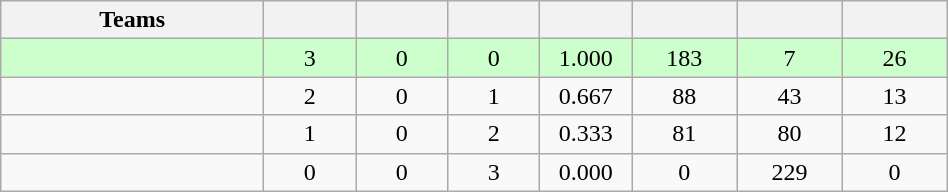<table class="wikitable" width="50%" style="text-align:center;">
<tr>
<th width="20%">Teams</th>
<th width="7%"></th>
<th width="7%"></th>
<th width="7%"></th>
<th width="7%"></th>
<th width="8%"></th>
<th width="8%"></th>
<th width="8%"></th>
</tr>
<tr bgcolor="ccffcc">
<td align=left></td>
<td>3</td>
<td>0</td>
<td>0</td>
<td>1.000</td>
<td>183</td>
<td>7</td>
<td>26</td>
</tr>
<tr>
<td align=left></td>
<td>2</td>
<td>0</td>
<td>1</td>
<td>0.667</td>
<td>88</td>
<td>43</td>
<td>13</td>
</tr>
<tr>
<td align=left></td>
<td>1</td>
<td>0</td>
<td>2</td>
<td>0.333</td>
<td>81</td>
<td>80</td>
<td>12</td>
</tr>
<tr>
<td align=left></td>
<td>0</td>
<td>0</td>
<td>3</td>
<td>0.000</td>
<td>0</td>
<td>229</td>
<td>0</td>
</tr>
</table>
